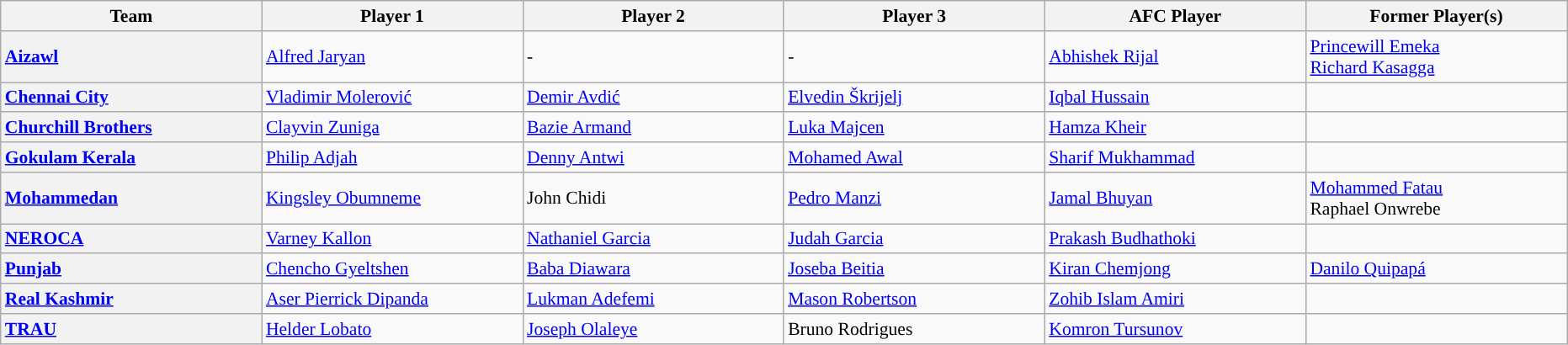<table class="wikitable" style="font-size:90%;">
<tr>
<th scope=col width="200">Team</th>
<th scope=col width="200">Player 1</th>
<th scope=col width="200">Player 2</th>
<th scope=col width="200">Player 3</th>
<th scope=col width="200">AFC Player</th>
<th scope=col width="200">Former Player(s)</th>
</tr>
<tr>
<th scope=row style="text-align: left;"><a href='#'>Aizawl</a></th>
<td> <a href='#'>Alfred Jaryan</a></td>
<td>-</td>
<td>-</td>
<td> <a href='#'>Abhishek Rijal</a></td>
<td> <a href='#'>Princewill Emeka</a><br>  <a href='#'>Richard Kasagga</a></td>
</tr>
<tr>
<th scope=row style="text-align: left;"><a href='#'>Chennai City</a></th>
<td> <a href='#'>Vladimir Molerović</a></td>
<td> <a href='#'>Demir Avdić</a></td>
<td> <a href='#'>Elvedin Škrijelj</a></td>
<td> <a href='#'>Iqbal Hussain</a></td>
<td></td>
</tr>
<tr>
<th scope=row style="text-align: left;"><a href='#'>Churchill Brothers</a></th>
<td> <a href='#'>Clayvin Zuniga</a></td>
<td> <a href='#'>Bazie Armand</a></td>
<td> <a href='#'>Luka Majcen</a></td>
<td> <a href='#'>Hamza Kheir</a></td>
<td></td>
</tr>
<tr>
<th scope=row style="text-align: left;"><a href='#'>Gokulam Kerala</a></th>
<td> <a href='#'>Philip Adjah</a></td>
<td> <a href='#'>Denny Antwi</a></td>
<td> <a href='#'>Mohamed Awal</a></td>
<td> <a href='#'>Sharif Mukhammad</a></td>
<td></td>
</tr>
<tr>
<th scope=row style="text-align: left;"><a href='#'>Mohammedan</a></th>
<td> <a href='#'>Kingsley Obumneme</a></td>
<td> John Chidi</td>
<td> <a href='#'>Pedro Manzi</a></td>
<td> <a href='#'>Jamal Bhuyan</a></td>
<td> <a href='#'>Mohammed Fatau</a> <br>  Raphael Onwrebe</td>
</tr>
<tr>
<th scope=row style="text-align: left;"><a href='#'>NEROCA</a></th>
<td> <a href='#'>Varney Kallon</a></td>
<td> <a href='#'>Nathaniel Garcia</a></td>
<td> <a href='#'>Judah Garcia</a></td>
<td> <a href='#'>Prakash Budhathoki</a></td>
<td></td>
</tr>
<tr>
<th scope=row style="text-align: left;"><a href='#'>Punjab</a></th>
<td> <a href='#'>Chencho Gyeltshen</a></td>
<td> <a href='#'>Baba Diawara</a></td>
<td> <a href='#'>Joseba Beitia</a></td>
<td> <a href='#'>Kiran Chemjong</a></td>
<td> <a href='#'>Danilo Quipapá</a></td>
</tr>
<tr>
<th scope=row style="text-align: left;"><a href='#'>Real Kashmir</a></th>
<td> <a href='#'>Aser Pierrick Dipanda</a></td>
<td> <a href='#'>Lukman Adefemi</a></td>
<td> <a href='#'>Mason Robertson</a></td>
<td> <a href='#'>Zohib Islam Amiri</a></td>
<td></td>
</tr>
<tr>
<th scope=row style="text-align: left;"><a href='#'>TRAU</a></th>
<td> <a href='#'>Helder Lobato</a></td>
<td> <a href='#'>Joseph Olaleye</a></td>
<td> Bruno Rodrigues</td>
<td> <a href='#'>Komron Tursunov</a></td>
<td></td>
</tr>
</table>
